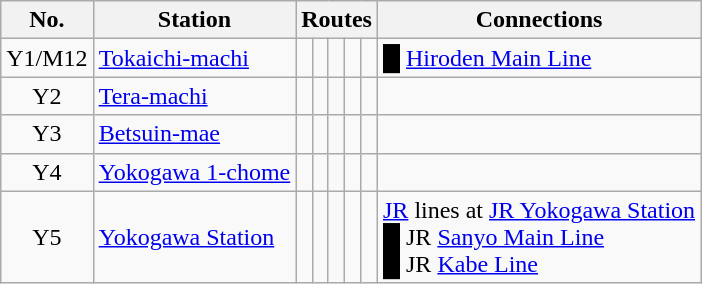<table class="wikitable">
<tr>
<th scope="col">No.</th>
<th scope="col">Station</th>
<th scope="col" colspan="5">Routes</th>
<th scope="col">Connections</th>
</tr>
<tr align=center>
<td>Y1/M12</td>
<td align="left"><a href='#'>Tokaichi-machi</a></td>
<td></td>
<td></td>
<td></td>
<td></td>
<td></td>
<td align="left"><span>█</span> <a href='#'>Hiroden Main Line</a></td>
</tr>
<tr align=center>
<td>Y2</td>
<td align="left"><a href='#'>Tera-machi</a></td>
<td></td>
<td></td>
<td></td>
<td></td>
<td></td>
<td></td>
</tr>
<tr align=center>
<td>Y3</td>
<td align="left"><a href='#'>Betsuin-mae</a></td>
<td></td>
<td></td>
<td></td>
<td></td>
<td></td>
<td></td>
</tr>
<tr align=center>
<td>Y4</td>
<td align="left"><a href='#'>Yokogawa 1-chome</a></td>
<td></td>
<td></td>
<td></td>
<td></td>
<td></td>
<td></td>
</tr>
<tr align=center>
<td>Y5</td>
<td align="left"><a href='#'>Yokogawa Station</a></td>
<td></td>
<td></td>
<td></td>
<td></td>
<td></td>
<td align="left"><a href='#'>JR</a> lines at <a href='#'>JR Yokogawa Station</a><br><span>█</span> JR <a href='#'>Sanyo Main Line</a><br><span>█</span> JR <a href='#'>Kabe Line</a></td>
</tr>
</table>
